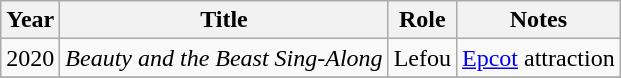<table class="wikitable sortable">
<tr>
<th>Year</th>
<th>Title</th>
<th>Role</th>
<th>Notes</th>
</tr>
<tr>
<td>2020</td>
<td><em>Beauty and the Beast Sing-Along</em></td>
<td>Lefou</td>
<td><a href='#'>Epcot</a> attraction</td>
</tr>
<tr>
</tr>
</table>
